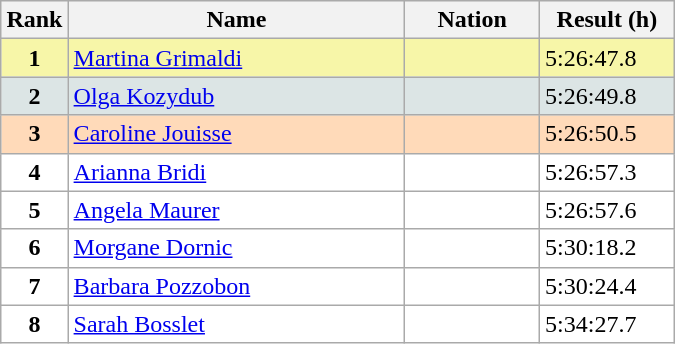<table class="wikitable" style= "background-color:#FFFFFF; width: 450px;">
<tr style="background-color:#EFEFEF; text-align:left;">
<th width="10%">Rank</th>
<th width="50%">Name</th>
<th width="20%">Nation</th>
<th width="20%">Result (h)</th>
</tr>
<tr style="background-color:#F7F6A8;">
<td style="text-align:center"><strong>1</strong></td>
<td><a href='#'>Martina Grimaldi</a></td>
<td></td>
<td>5:26:47.8</td>
</tr>
<tr style="background-color:#DCE5E5;">
<td style="text-align:center"><strong>2</strong></td>
<td><a href='#'>Olga Kozydub</a></td>
<td></td>
<td>5:26:49.8</td>
</tr>
<tr style="background-color:#FFDAB9;">
<td style="text-align:center"><strong>3</strong></td>
<td><a href='#'>Caroline Jouisse</a></td>
<td></td>
<td>5:26:50.5</td>
</tr>
<tr style="background-color:#FFFFFF;">
<td style="text-align:center"><strong>4</strong></td>
<td><a href='#'>Arianna Bridi</a></td>
<td></td>
<td>5:26:57.3</td>
</tr>
<tr style="background-color:#FFFFFF;">
<td style="text-align:center"><strong>5</strong></td>
<td><a href='#'>Angela Maurer</a></td>
<td></td>
<td>5:26:57.6</td>
</tr>
<tr style="background-color:#FFFFFF;">
<td style="text-align:center"><strong>6</strong></td>
<td><a href='#'>Morgane Dornic</a></td>
<td></td>
<td>5:30:18.2</td>
</tr>
<tr style="background-color:#FFFFFF;">
<td style="text-align:center"><strong>7</strong></td>
<td><a href='#'>Barbara Pozzobon</a></td>
<td></td>
<td>5:30:24.4</td>
</tr>
<tr style="background-color:#FFFFFF;">
<td style="text-align:center"><strong>8</strong></td>
<td><a href='#'>Sarah Bosslet</a></td>
<td></td>
<td>5:34:27.7</td>
</tr>
</table>
